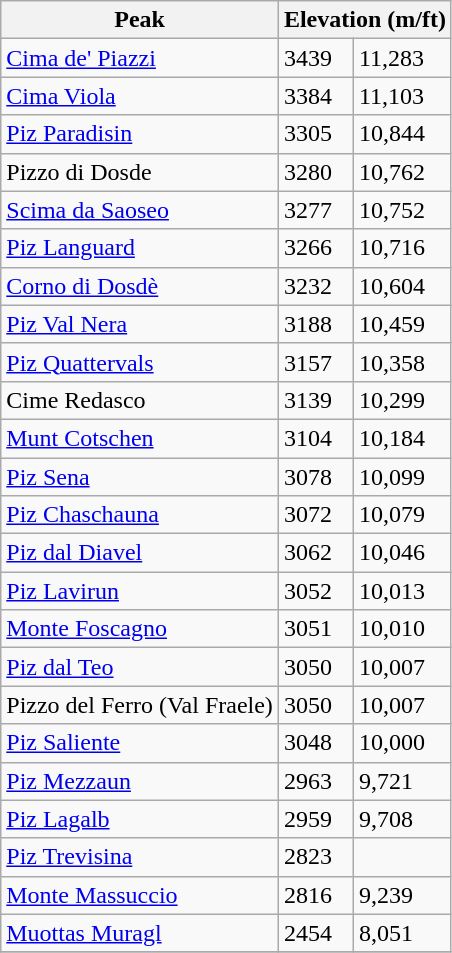<table class="wikitable sortable">
<tr>
<th>Peak</th>
<th colspan=2>Elevation (m/ft)</th>
</tr>
<tr>
<td><a href='#'>Cima de' Piazzi</a></td>
<td>3439</td>
<td>11,283</td>
</tr>
<tr>
<td><a href='#'>Cima Viola</a></td>
<td>3384</td>
<td>11,103</td>
</tr>
<tr>
<td><a href='#'>Piz Paradisin</a></td>
<td>3305</td>
<td>10,844</td>
</tr>
<tr>
<td>Pizzo di Dosde</td>
<td>3280</td>
<td>10,762</td>
</tr>
<tr>
<td><a href='#'>Scima da Saoseo</a></td>
<td>3277</td>
<td>10,752</td>
</tr>
<tr>
<td><a href='#'>Piz Languard</a></td>
<td>3266</td>
<td>10,716</td>
</tr>
<tr>
<td><a href='#'>Corno di Dosdè</a></td>
<td>3232</td>
<td>10,604</td>
</tr>
<tr>
<td><a href='#'>Piz Val Nera</a></td>
<td>3188</td>
<td>10,459</td>
</tr>
<tr>
<td><a href='#'>Piz Quattervals</a></td>
<td>3157</td>
<td>10,358</td>
</tr>
<tr>
<td>Cime Redasco</td>
<td>3139</td>
<td>10,299</td>
</tr>
<tr>
<td><a href='#'>Munt Cotschen</a></td>
<td>3104</td>
<td>10,184</td>
</tr>
<tr>
<td><a href='#'>Piz Sena</a></td>
<td>3078</td>
<td>10,099</td>
</tr>
<tr>
<td><a href='#'>Piz Chaschauna</a></td>
<td>3072</td>
<td>10,079</td>
</tr>
<tr>
<td><a href='#'>Piz dal Diavel</a></td>
<td>3062</td>
<td>10,046</td>
</tr>
<tr>
<td><a href='#'>Piz Lavirun</a></td>
<td>3052</td>
<td>10,013</td>
</tr>
<tr>
<td><a href='#'>Monte Foscagno</a></td>
<td>3051</td>
<td>10,010</td>
</tr>
<tr>
<td><a href='#'>Piz dal Teo</a></td>
<td>3050</td>
<td>10,007</td>
</tr>
<tr>
<td>Pizzo del Ferro (Val Fraele)</td>
<td>3050</td>
<td>10,007</td>
</tr>
<tr>
<td><a href='#'>Piz Saliente</a></td>
<td>3048</td>
<td>10,000</td>
</tr>
<tr>
<td><a href='#'>Piz Mezzaun</a></td>
<td>2963</td>
<td>9,721</td>
</tr>
<tr>
<td><a href='#'>Piz Lagalb</a></td>
<td>2959</td>
<td>9,708</td>
</tr>
<tr>
<td><a href='#'>Piz Trevisina</a></td>
<td>2823</td>
<td></td>
</tr>
<tr>
<td><a href='#'>Monte Massuccio</a></td>
<td>2816</td>
<td>9,239</td>
</tr>
<tr>
<td><a href='#'>Muottas Muragl</a></td>
<td>2454</td>
<td>8,051</td>
</tr>
<tr>
</tr>
</table>
